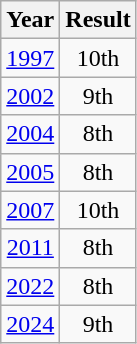<table class="wikitable" style="text-align:center">
<tr>
<th>Year</th>
<th>Result</th>
</tr>
<tr>
<td><a href='#'>1997</a></td>
<td>10th</td>
</tr>
<tr>
<td><a href='#'>2002</a></td>
<td>9th</td>
</tr>
<tr>
<td><a href='#'>2004</a></td>
<td>8th</td>
</tr>
<tr>
<td><a href='#'>2005</a></td>
<td>8th</td>
</tr>
<tr>
<td><a href='#'>2007</a></td>
<td>10th</td>
</tr>
<tr>
<td><a href='#'>2011</a></td>
<td>8th</td>
</tr>
<tr>
<td><a href='#'>2022</a></td>
<td>8th</td>
</tr>
<tr>
<td><a href='#'>2024</a></td>
<td>9th</td>
</tr>
</table>
